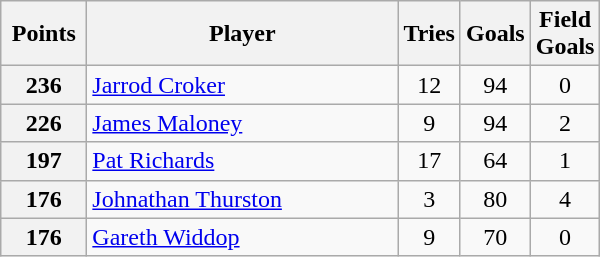<table class="wikitable" style="text-align:left;">
<tr>
<th width=50>Points</th>
<th width=200>Player</th>
<th width=30>Tries</th>
<th width=30>Goals</th>
<th width=30>Field Goals</th>
</tr>
<tr>
<th>236</th>
<td> <a href='#'>Jarrod Croker</a></td>
<td align=center>12</td>
<td align=center>94</td>
<td align=center>0</td>
</tr>
<tr>
<th>226</th>
<td> <a href='#'>James Maloney</a></td>
<td align=center>9</td>
<td align=center>94</td>
<td align=center>2</td>
</tr>
<tr>
<th>197</th>
<td> <a href='#'>Pat Richards</a></td>
<td align=center>17</td>
<td align=center>64</td>
<td align=center>1</td>
</tr>
<tr>
<th>176</th>
<td> <a href='#'>Johnathan Thurston</a></td>
<td align=center>3</td>
<td align=center>80</td>
<td align=center>4</td>
</tr>
<tr>
<th>176</th>
<td> <a href='#'>Gareth Widdop</a></td>
<td align=center>9</td>
<td align=center>70</td>
<td align=center>0</td>
</tr>
</table>
